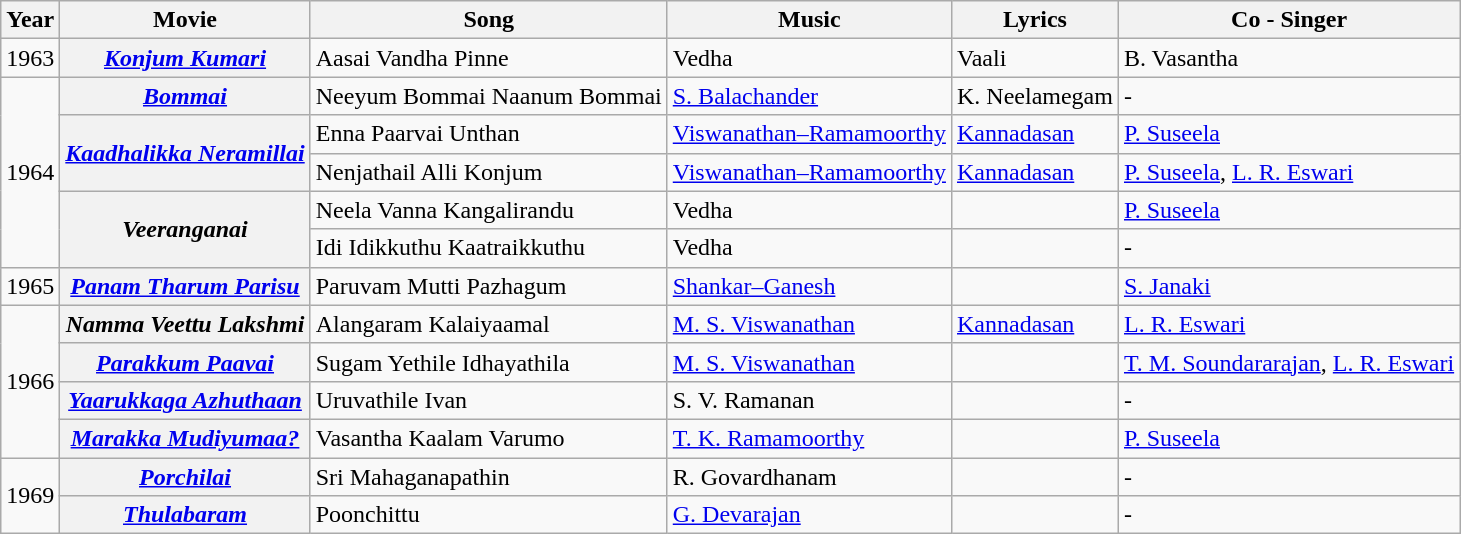<table class="wikitable sortable">
<tr>
<th>Year</th>
<th>Movie</th>
<th>Song</th>
<th>Music</th>
<th>Lyrics</th>
<th>Co - Singer</th>
</tr>
<tr>
<td>1963</td>
<th><em><a href='#'>Konjum Kumari</a></em></th>
<td>Aasai Vandha Pinne</td>
<td>Vedha</td>
<td>Vaali</td>
<td>B. Vasantha</td>
</tr>
<tr>
<td rowspan="5">1964</td>
<th><em><a href='#'>Bommai</a></em></th>
<td>Neeyum Bommai Naanum Bommai</td>
<td><a href='#'>S. Balachander</a></td>
<td>K. Neelamegam</td>
<td>-</td>
</tr>
<tr>
<th rowspan="2"><em><a href='#'>Kaadhalikka Neramillai</a></em></th>
<td>Enna Paarvai Unthan</td>
<td><a href='#'>Viswanathan–Ramamoorthy</a></td>
<td><a href='#'>Kannadasan</a></td>
<td><a href='#'>P. Suseela</a></td>
</tr>
<tr>
<td>Nenjathail Alli Konjum</td>
<td><a href='#'>Viswanathan–Ramamoorthy</a></td>
<td><a href='#'>Kannadasan</a></td>
<td><a href='#'>P. Suseela</a>, <a href='#'>L. R. Eswari</a></td>
</tr>
<tr>
<th rowspan="2"><em>Veeranganai</em></th>
<td>Neela Vanna Kangalirandu</td>
<td>Vedha</td>
<td></td>
<td><a href='#'>P. Suseela</a></td>
</tr>
<tr>
<td>Idi Idikkuthu Kaatraikkuthu</td>
<td>Vedha</td>
<td></td>
<td>-</td>
</tr>
<tr>
<td>1965</td>
<th><em><a href='#'>Panam Tharum Parisu</a></em></th>
<td>Paruvam Mutti Pazhagum</td>
<td><a href='#'>Shankar–Ganesh</a></td>
<td></td>
<td><a href='#'>S. Janaki</a></td>
</tr>
<tr>
<td rowspan="4">1966</td>
<th><em>Namma Veettu Lakshmi</em></th>
<td>Alangaram Kalaiyaamal</td>
<td><a href='#'>M. S. Viswanathan</a></td>
<td><a href='#'>Kannadasan</a></td>
<td><a href='#'>L. R. Eswari</a></td>
</tr>
<tr>
<th><em><a href='#'>Parakkum Paavai</a></em></th>
<td>Sugam Yethile Idhayathila</td>
<td><a href='#'>M. S. Viswanathan</a></td>
<td></td>
<td><a href='#'>T. M. Soundararajan</a>, <a href='#'>L. R. Eswari</a></td>
</tr>
<tr>
<th><em><a href='#'>Yaarukkaga Azhuthaan</a></em></th>
<td>Uruvathile Ivan</td>
<td>S. V. Ramanan</td>
<td></td>
<td>-</td>
</tr>
<tr>
<th><em><a href='#'>Marakka Mudiyumaa?</a></em></th>
<td>Vasantha Kaalam Varumo</td>
<td><a href='#'>T. K. Ramamoorthy</a></td>
<td></td>
<td><a href='#'>P. Suseela</a></td>
</tr>
<tr>
<td rowspan="2">1969</td>
<th><em><a href='#'>Porchilai</a></em></th>
<td>Sri Mahaganapathin</td>
<td>R. Govardhanam</td>
<td></td>
<td>-</td>
</tr>
<tr>
<th><em><a href='#'>Thulabaram</a></em></th>
<td>Poonchittu</td>
<td><a href='#'>G. Devarajan</a></td>
<td></td>
<td>-</td>
</tr>
</table>
